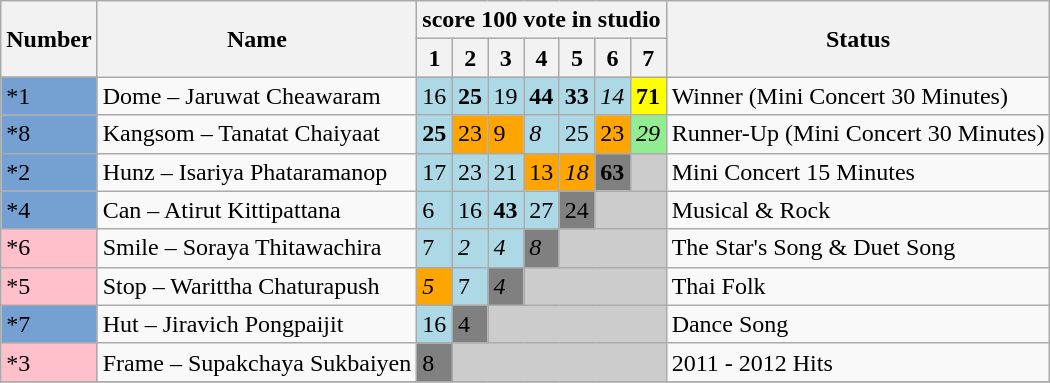<table class="wikitable">
<tr>
<th rowspan=2>Number</th>
<th rowspan=2>Name</th>
<th colspan=7>score 100 vote in studio</th>
<th rowspan=2>Status</th>
</tr>
<tr>
<th>1</th>
<th>2</th>
<th>3</th>
<th>4</th>
<th>5</th>
<th>6</th>
<th>7</th>
</tr>
<tr>
<td style="background:#75A1D2">*1</td>
<td>Dome – Jaruwat Cheawaram</td>
<td bgcolor="lightblue">16</td>
<td bgcolor="lightblue"><span><strong>25</strong></span></td>
<td bgcolor="lightblue">19</td>
<td bgcolor="lightblue"><span><strong>44</strong></span></td>
<td bgcolor="lightblue"><span><strong>33</strong></span></td>
<td bgcolor="lightblue"><span><em>14</em></span></td>
<td bgcolor="yellow"><span><strong>71</strong></span></td>
<td>Winner (Mini Concert 30 Minutes)</td>
</tr>
<tr>
<td style="background:#75A1D2">*8</td>
<td>Kangsom – Tanatat Chaiyaat</td>
<td bgcolor="lightblue"><span><strong>25</strong></span></td>
<td bgcolor="orange">23</td>
<td bgcolor="orange">9</td>
<td bgcolor="lightblue"><span><em>8</em></span></td>
<td bgcolor="lightblue">25</td>
<td bgcolor="orange">23</td>
<td bgcolor="lightgreen"><span><em>29</em></span></td>
<td>Runner-Up (Mini Concert 30 Minutes)</td>
</tr>
<tr>
<td style="background:#75A1D2">*2</td>
<td>Hunz – Isariya Phataramanop</td>
<td bgcolor="lightblue">17</td>
<td bgcolor="lightblue">23</td>
<td bgcolor="lightblue">21</td>
<td bgcolor="orange">13</td>
<td bgcolor="orange"><span><em>18</em></span></td>
<td bgcolor = "gray"><span><strong>63</strong></span></td>
<td style="background:#CCCCCC;" colspan=" 1 "></td>
<td>Mini Concert 15 Minutes</td>
</tr>
<tr>
<td style="background:#75A1D2">*4</td>
<td>Can – Atirut Kittipattana</td>
<td bgcolor="lightblue">6</td>
<td bgcolor="lightblue">16</td>
<td bgcolor="lightblue"><span><strong>43</strong></span></td>
<td bgcolor="lightblue">27</td>
<td bgcolor = "gray">24</td>
<td style="background:#CCCCCC;" colspan=" 2 "></td>
<td>Musical & Rock</td>
</tr>
<tr>
<td style="background:pink;">*6</td>
<td>Smile – Soraya Thitawachira</td>
<td bgcolor="lightblue">7</td>
<td bgcolor="lightblue"><span><em>2</em></span></td>
<td bgcolor="lightblue"><span><em>4</em></span></td>
<td bgcolor = "gray"><span><em>8</em></span></td>
<td style="background:#CCCCCC;" colspan=" 3 "></td>
<td>The Star's Song & Duet Song</td>
</tr>
<tr>
<td style="background:pink;">*5</td>
<td>Stop – Warittha Chaturapush</td>
<td bgcolor="orange"><span><em>5</em></span></td>
<td bgcolor="lightblue">7</td>
<td bgcolor = "gray"><span><em>4</em></span></td>
<td style="background:#CCCCCC;" colspan=" 4 "></td>
<td>Thai Folk</td>
</tr>
<tr>
<td style="background:#75A1D2">*7</td>
<td>Hut – Jiravich Pongpaijit</td>
<td bgcolor="lightblue">16</td>
<td bgcolor = "gray">4</td>
<td style="background:#CCCCCC;" colspan=" 5 "></td>
<td>Dance Song</td>
</tr>
<tr>
<td style="background:pink;">*3</td>
<td>Frame – Supakchaya Sukbaiyen</td>
<td bgcolor = "gray">8</td>
<td style="background:#CCCCCC;" colspan=" 6 "></td>
<td>2011 - 2012 Hits</td>
</tr>
<tr>
</tr>
</table>
